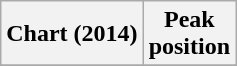<table class="wikitable sortable plainrowheaders" style="text-align:center;">
<tr>
<th scope="col">Chart (2014)</th>
<th scope="col">Peak<br>position</th>
</tr>
<tr>
</tr>
</table>
